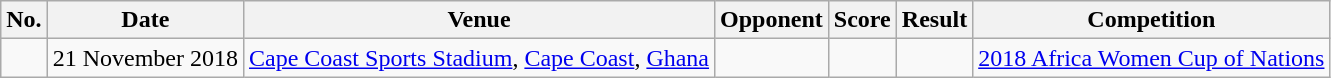<table class="wikitable">
<tr>
<th>No.</th>
<th>Date</th>
<th>Venue</th>
<th>Opponent</th>
<th>Score</th>
<th>Result</th>
<th>Competition</th>
</tr>
<tr>
<td></td>
<td>21 November 2018</td>
<td><a href='#'>Cape Coast Sports Stadium</a>, <a href='#'>Cape Coast</a>, <a href='#'>Ghana</a></td>
<td></td>
<td></td>
<td></td>
<td><a href='#'>2018 Africa Women Cup of Nations</a></td>
</tr>
</table>
